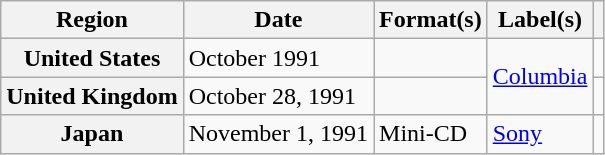<table class="wikitable plainrowheaders">
<tr>
<th scope="col">Region</th>
<th scope="col">Date</th>
<th scope="col">Format(s)</th>
<th scope="col">Label(s)</th>
<th scope="col"></th>
</tr>
<tr>
<th scope="row">United States</th>
<td>October 1991</td>
<td></td>
<td rowspan="2"><a href='#'>Columbia</a></td>
<td></td>
</tr>
<tr>
<th scope="row">United Kingdom</th>
<td>October 28, 1991</td>
<td></td>
<td></td>
</tr>
<tr>
<th scope="row">Japan</th>
<td>November 1, 1991</td>
<td>Mini-CD</td>
<td><a href='#'>Sony</a></td>
<td></td>
</tr>
</table>
